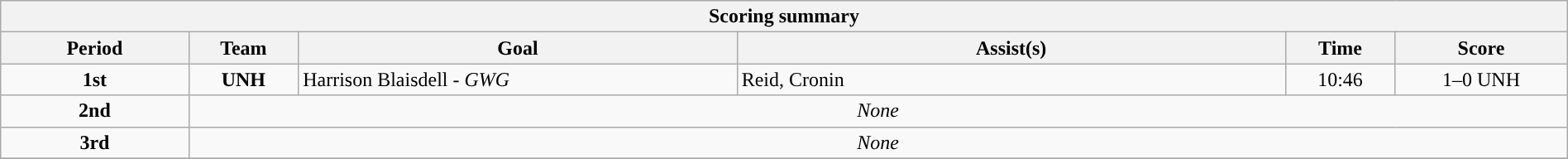<table style="width:100%;" class="wikitable">
<tr>
<th colspan=6>Scoring summary</th>
</tr>
<tr>
<th style="width:12%;">Period</th>
<th style="width:7%;">Team</th>
<th style="width:28%;">Goal</th>
<th style="width:35%;">Assist(s)</th>
<th style="width:7%;">Time</th>
<th style="width:11%;">Score</th>
</tr>
<tr>
<td style="text-align:center;" rowspan="1"><strong>1st</strong></td>
<td align=center><strong>UNH</strong></td>
<td>Harrison Blaisdell - <em>GWG</em></td>
<td>Reid, Cronin</td>
<td align=center>10:46</td>
<td align=center>1–0 UNH</td>
</tr>
<tr>
<td style="text-align:center;" rowspan="1"><strong>2nd</strong></td>
<td style="text-align:center;" colspan="5"><em>None</em></td>
</tr>
<tr>
<td style="text-align:center;" rowspan="1"><strong>3rd</strong></td>
<td style="text-align:center;" colspan="5"><em>None</em></td>
</tr>
<tr>
</tr>
</table>
